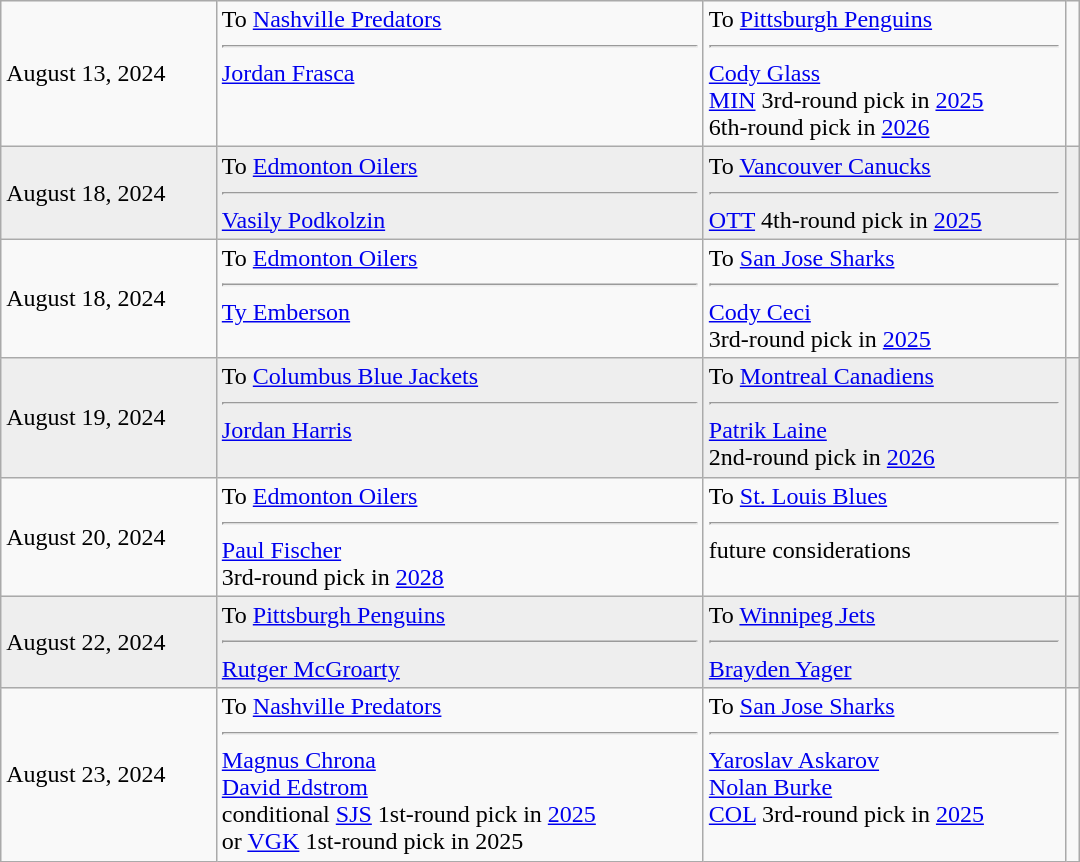<table cellspacing=0 class="wikitable" style="border:1px solid #999999; width:720px;">
<tr>
<td>August 13, 2024</td>
<td valign="top">To <a href='#'>Nashville Predators</a><hr><a href='#'>Jordan Frasca</a></td>
<td valign="top">To <a href='#'>Pittsburgh Penguins</a><hr><a href='#'>Cody Glass</a><br><a href='#'>MIN</a> 3rd-round pick in <a href='#'>2025</a><br>6th-round pick in <a href='#'>2026</a></td>
<td></td>
</tr>
<tr bgcolor="eeeeee">
<td>August 18, 2024</td>
<td valign="top">To <a href='#'>Edmonton Oilers</a><hr><a href='#'>Vasily Podkolzin</a></td>
<td valign="top">To <a href='#'>Vancouver Canucks</a><hr><a href='#'>OTT</a> 4th-round pick in <a href='#'>2025</a></td>
<td></td>
</tr>
<tr>
<td>August 18, 2024</td>
<td valign="top">To <a href='#'>Edmonton Oilers</a><hr><a href='#'>Ty Emberson</a></td>
<td valign="top">To <a href='#'>San Jose Sharks</a><hr><a href='#'>Cody Ceci</a><br>3rd-round pick in <a href='#'>2025</a></td>
<td></td>
</tr>
<tr bgcolor="eeeeee">
<td>August 19, 2024</td>
<td valign="top">To <a href='#'>Columbus Blue Jackets</a><hr><a href='#'>Jordan Harris</a></td>
<td valign="top">To <a href='#'>Montreal Canadiens</a><hr><a href='#'>Patrik Laine</a><br>2nd-round pick in <a href='#'>2026</a></td>
<td></td>
</tr>
<tr>
<td>August 20, 2024</td>
<td valign="top">To <a href='#'>Edmonton Oilers</a><hr><a href='#'>Paul Fischer</a><br>3rd-round pick in <a href='#'>2028</a></td>
<td valign="top">To <a href='#'>St. Louis Blues</a><hr><span>future considerations</span></td>
<td></td>
</tr>
<tr bgcolor="eeeeee">
<td>August 22, 2024</td>
<td valign="top">To <a href='#'>Pittsburgh Penguins</a><hr><a href='#'>Rutger McGroarty</a></td>
<td valign="top">To <a href='#'>Winnipeg Jets</a><hr><a href='#'>Brayden Yager</a></td>
<td></td>
</tr>
<tr>
<td>August 23, 2024</td>
<td valign="top">To <a href='#'>Nashville Predators</a><hr><a href='#'>Magnus Chrona</a><br><a href='#'>David Edstrom</a><br><span>conditional</span> <a href='#'>SJS</a> 1st-round pick in <a href='#'>2025</a><br>or <a href='#'>VGK</a> 1st-round pick in 2025</td>
<td valign="top">To <a href='#'>San Jose Sharks</a><hr><a href='#'>Yaroslav Askarov</a><br><a href='#'>Nolan Burke</a><br><a href='#'>COL</a> 3rd-round pick in <a href='#'>2025</a></td>
<td></td>
</tr>
</table>
